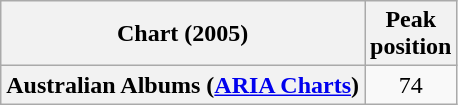<table class="wikitable sortable plainrowheaders" style="text-align:center">
<tr>
<th scope="col">Chart (2005)</th>
<th scope="col">Peak<br>position</th>
</tr>
<tr>
<th scope="row">Australian Albums (<a href='#'>ARIA Charts</a>)</th>
<td>74</td>
</tr>
</table>
